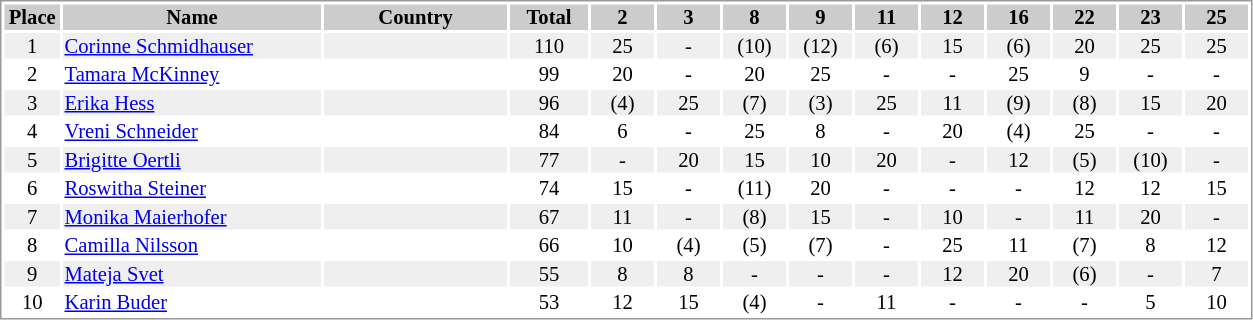<table border="0" style="border: 1px solid #999; background-color:#FFFFFF; text-align:center; font-size:86%; line-height:15px;">
<tr align="center" bgcolor="#CCCCCC">
<th width=35>Place</th>
<th width=170>Name</th>
<th width=120>Country</th>
<th width=50>Total</th>
<th width=40>2</th>
<th width=40>3</th>
<th width=40>8</th>
<th width=40>9</th>
<th width=40>11</th>
<th width=40>12</th>
<th width=40>16</th>
<th width=40>22</th>
<th width=40>23</th>
<th width=40>25</th>
</tr>
<tr bgcolor="#EFEFEF">
<td>1</td>
<td align="left"><a href='#'>Corinne Schmidhauser</a></td>
<td align="left"></td>
<td>110</td>
<td>25</td>
<td>-</td>
<td>(10)</td>
<td>(12)</td>
<td>(6)</td>
<td>15</td>
<td>(6)</td>
<td>20</td>
<td>25</td>
<td>25</td>
</tr>
<tr>
<td>2</td>
<td align="left"><a href='#'>Tamara McKinney</a></td>
<td align="left"></td>
<td>99</td>
<td>20</td>
<td>-</td>
<td>20</td>
<td>25</td>
<td>-</td>
<td>-</td>
<td>25</td>
<td>9</td>
<td>-</td>
<td>-</td>
</tr>
<tr bgcolor="#EFEFEF">
<td>3</td>
<td align="left"><a href='#'>Erika Hess</a></td>
<td align="left"></td>
<td>96</td>
<td>(4)</td>
<td>25</td>
<td>(7)</td>
<td>(3)</td>
<td>25</td>
<td>11</td>
<td>(9)</td>
<td>(8)</td>
<td>15</td>
<td>20</td>
</tr>
<tr>
<td>4</td>
<td align="left"><a href='#'>Vreni Schneider</a></td>
<td align="left"></td>
<td>84</td>
<td>6</td>
<td>-</td>
<td>25</td>
<td>8</td>
<td>-</td>
<td>20</td>
<td>(4)</td>
<td>25</td>
<td>-</td>
<td>-</td>
</tr>
<tr bgcolor="#EFEFEF">
<td>5</td>
<td align="left"><a href='#'>Brigitte Oertli</a></td>
<td align="left"></td>
<td>77</td>
<td>-</td>
<td>20</td>
<td>15</td>
<td>10</td>
<td>20</td>
<td>-</td>
<td>12</td>
<td>(5)</td>
<td>(10)</td>
<td>-</td>
</tr>
<tr>
<td>6</td>
<td align="left"><a href='#'>Roswitha Steiner</a></td>
<td align="left"></td>
<td>74</td>
<td>15</td>
<td>-</td>
<td>(11)</td>
<td>20</td>
<td>-</td>
<td>-</td>
<td>-</td>
<td>12</td>
<td>12</td>
<td>15</td>
</tr>
<tr bgcolor="#EFEFEF">
<td>7</td>
<td align="left"><a href='#'>Monika Maierhofer</a></td>
<td align="left"></td>
<td>67</td>
<td>11</td>
<td>-</td>
<td>(8)</td>
<td>15</td>
<td>-</td>
<td>10</td>
<td>-</td>
<td>11</td>
<td>20</td>
<td>-</td>
</tr>
<tr>
<td>8</td>
<td align="left"><a href='#'>Camilla Nilsson</a></td>
<td align="left"></td>
<td>66</td>
<td>10</td>
<td>(4)</td>
<td>(5)</td>
<td>(7)</td>
<td>-</td>
<td>25</td>
<td>11</td>
<td>(7)</td>
<td>8</td>
<td>12</td>
</tr>
<tr bgcolor="#EFEFEF">
<td>9</td>
<td align="left"><a href='#'>Mateja Svet</a></td>
<td align="left"></td>
<td>55</td>
<td>8</td>
<td>8</td>
<td>-</td>
<td>-</td>
<td>-</td>
<td>12</td>
<td>20</td>
<td>(6)</td>
<td>-</td>
<td>7</td>
</tr>
<tr>
<td>10</td>
<td align="left"><a href='#'>Karin Buder</a></td>
<td align="left"></td>
<td>53</td>
<td>12</td>
<td>15</td>
<td>(4)</td>
<td>-</td>
<td>11</td>
<td>-</td>
<td>-</td>
<td>-</td>
<td>5</td>
<td>10</td>
</tr>
</table>
